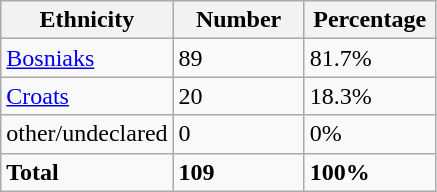<table class="wikitable">
<tr>
<th width="100px">Ethnicity</th>
<th width="80px">Number</th>
<th width="80px">Percentage</th>
</tr>
<tr>
<td><a href='#'>Bosniaks</a></td>
<td>89</td>
<td>81.7%</td>
</tr>
<tr>
<td><a href='#'>Croats</a></td>
<td>20</td>
<td>18.3%</td>
</tr>
<tr>
<td>other/undeclared</td>
<td>0</td>
<td>0%</td>
</tr>
<tr>
<td><strong>Total</strong></td>
<td><strong>109</strong></td>
<td><strong>100%</strong></td>
</tr>
</table>
